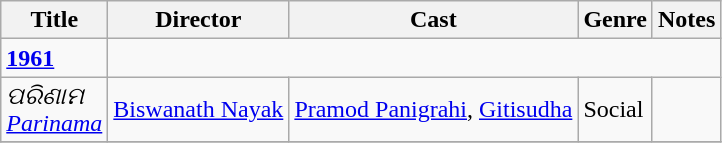<table class="wikitable">
<tr>
<th>Title</th>
<th>Director</th>
<th>Cast</th>
<th>Genre</th>
<th>Notes</th>
</tr>
<tr>
<td><strong><a href='#'>1961</a></strong></td>
</tr>
<tr>
<td><em>ପରିଣାମ<br><a href='#'>Parinama</a></em></td>
<td><a href='#'>Biswanath Nayak</a></td>
<td><a href='#'>Pramod Panigrahi</a>, <a href='#'>Gitisudha</a></td>
<td>Social</td>
<td></td>
</tr>
<tr>
</tr>
</table>
